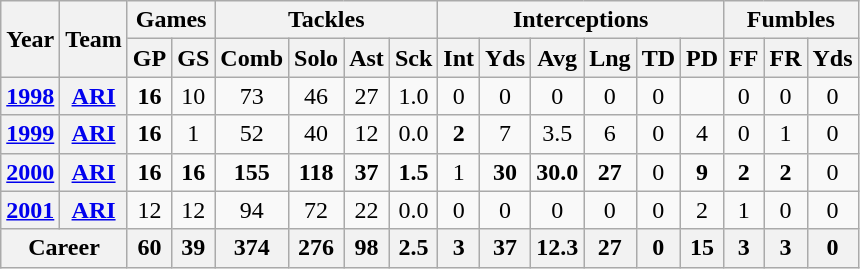<table class="wikitable"  style="text-align:center; width:45%;">
<tr>
<th rowspan="2">Year</th>
<th rowspan="2">Team</th>
<th colspan="2">Games</th>
<th colspan="4">Tackles</th>
<th colspan="6">Interceptions</th>
<th colspan="3">Fumbles</th>
</tr>
<tr>
<th>GP</th>
<th>GS</th>
<th>Comb</th>
<th>Solo</th>
<th>Ast</th>
<th>Sck</th>
<th>Int</th>
<th>Yds</th>
<th>Avg</th>
<th>Lng</th>
<th>TD</th>
<th>PD</th>
<th>FF</th>
<th>FR</th>
<th>Yds</th>
</tr>
<tr>
<th><a href='#'>1998</a></th>
<th><a href='#'>ARI</a></th>
<td><strong>16</strong></td>
<td>10</td>
<td>73</td>
<td>46</td>
<td>27</td>
<td>1.0</td>
<td>0</td>
<td>0</td>
<td>0</td>
<td>0</td>
<td>0</td>
<td></td>
<td>0</td>
<td>0</td>
<td>0</td>
</tr>
<tr>
<th><a href='#'>1999</a></th>
<th><a href='#'>ARI</a></th>
<td><strong>16</strong></td>
<td>1</td>
<td>52</td>
<td>40</td>
<td>12</td>
<td>0.0</td>
<td><strong>2</strong></td>
<td>7</td>
<td>3.5</td>
<td>6</td>
<td>0</td>
<td>4</td>
<td>0</td>
<td>1</td>
<td>0</td>
</tr>
<tr>
<th><a href='#'>2000</a></th>
<th><a href='#'>ARI</a></th>
<td><strong>16</strong></td>
<td><strong>16</strong></td>
<td><strong>155</strong></td>
<td><strong>118</strong></td>
<td><strong>37</strong></td>
<td><strong>1.5</strong></td>
<td>1</td>
<td><strong>30</strong></td>
<td><strong>30.0</strong></td>
<td><strong>27</strong></td>
<td>0</td>
<td><strong>9</strong></td>
<td><strong>2</strong></td>
<td><strong>2</strong></td>
<td>0</td>
</tr>
<tr>
<th><a href='#'>2001</a></th>
<th><a href='#'>ARI</a></th>
<td>12</td>
<td>12</td>
<td>94</td>
<td>72</td>
<td>22</td>
<td>0.0</td>
<td>0</td>
<td>0</td>
<td>0</td>
<td>0</td>
<td>0</td>
<td>2</td>
<td>1</td>
<td>0</td>
<td>0</td>
</tr>
<tr>
<th colspan="2">Career</th>
<th>60</th>
<th>39</th>
<th>374</th>
<th>276</th>
<th>98</th>
<th>2.5</th>
<th>3</th>
<th>37</th>
<th>12.3</th>
<th>27</th>
<th>0</th>
<th>15</th>
<th>3</th>
<th>3</th>
<th>0</th>
</tr>
</table>
